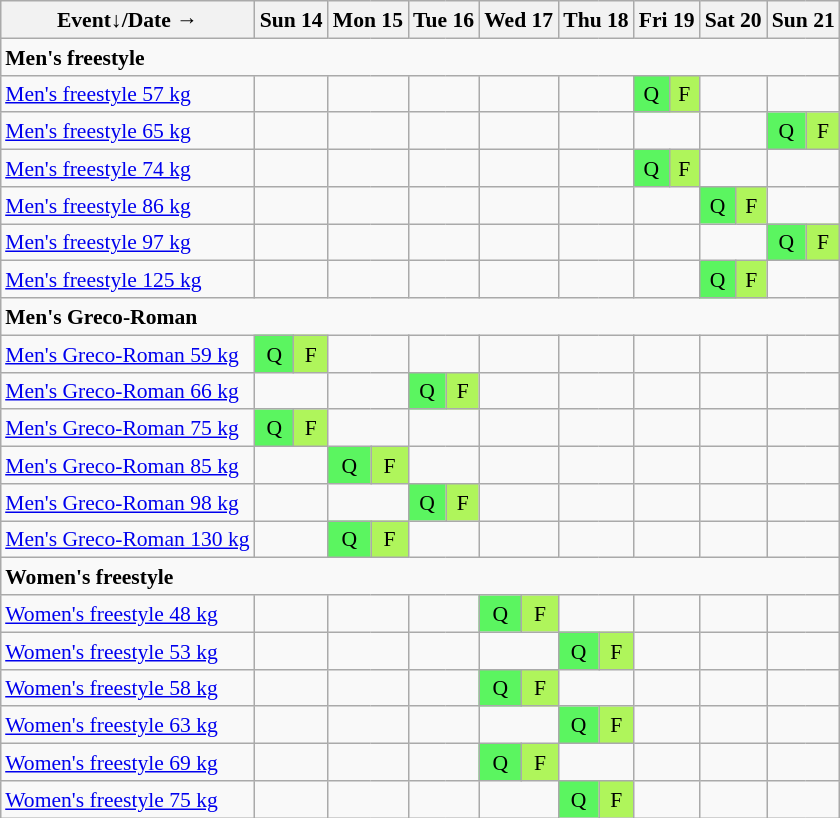<table class="wikitable" style="margin:0.5em auto; font-size:90%; line-height:1.25em; text-align:center;">
<tr>
<th>Event↓/Date →</th>
<th colspan=2>Sun 14</th>
<th colspan=2>Mon 15</th>
<th colspan=2>Tue 16</th>
<th colspan=2>Wed 17</th>
<th colspan=2>Thu 18</th>
<th colspan=2>Fri 19</th>
<th colspan=2>Sat 20</th>
<th colspan=2>Sun 21</th>
</tr>
<tr>
<td colspan=19 style="text-align:left;"><strong>Men's freestyle</strong></td>
</tr>
<tr>
<td style="text-align:left;"><a href='#'>Men's freestyle 57 kg</a></td>
<td colspan=2></td>
<td colspan=2></td>
<td colspan=2></td>
<td colspan=2></td>
<td colspan=2></td>
<td style="background-color:#5BF560;">Q</td>
<td style="background-color:#AFF55B;">F</td>
<td colspan=2></td>
<td colspan=2></td>
</tr>
<tr>
<td style="text-align:left;"><a href='#'>Men's freestyle 65 kg</a></td>
<td colspan=2></td>
<td colspan=2></td>
<td colspan=2></td>
<td colspan=2></td>
<td colspan=2></td>
<td colspan=2></td>
<td colspan=2></td>
<td style="background-color:#5BF560;">Q</td>
<td style="background-color:#AFF55B;">F</td>
</tr>
<tr>
<td style="text-align:left;"><a href='#'>Men's freestyle 74 kg</a></td>
<td colspan=2></td>
<td colspan=2></td>
<td colspan=2></td>
<td colspan=2></td>
<td colspan=2></td>
<td style="background-color:#5BF560;">Q</td>
<td style="background-color:#AFF55B;">F</td>
<td colspan=2></td>
<td colspan=2></td>
</tr>
<tr>
<td style="text-align:left;"><a href='#'>Men's freestyle 86 kg</a></td>
<td colspan=2></td>
<td colspan=2></td>
<td colspan=2></td>
<td colspan=2></td>
<td colspan=2></td>
<td colspan=2></td>
<td style="background-color:#5BF560;">Q</td>
<td style="background-color:#AFF55B;">F</td>
<td colspan=2></td>
</tr>
<tr>
<td style="text-align:left;"><a href='#'>Men's freestyle 97 kg</a></td>
<td colspan=2></td>
<td colspan=2></td>
<td colspan=2></td>
<td colspan=2></td>
<td colspan=2></td>
<td colspan=2></td>
<td colspan=2></td>
<td style="background-color:#5BF560;">Q</td>
<td style="background-color:#AFF55B;">F</td>
</tr>
<tr>
<td style="text-align:left;"><a href='#'>Men's freestyle 125 kg</a></td>
<td colspan=2></td>
<td colspan=2></td>
<td colspan=2></td>
<td colspan=2></td>
<td colspan=2></td>
<td colspan=2></td>
<td style="background-color:#5BF560;">Q</td>
<td style="background-color:#AFF55B;">F</td>
<td colspan=2></td>
</tr>
<tr>
<td colspan=19 style="text-align:left;"><strong>Men's Greco-Roman</strong></td>
</tr>
<tr>
<td style="text-align:left;"><a href='#'>Men's Greco-Roman 59 kg</a></td>
<td style="background-color:#5BF560;">Q</td>
<td style="background-color:#AFF55B;">F</td>
<td colspan=2></td>
<td colspan=2></td>
<td colspan=2></td>
<td colspan=2></td>
<td colspan=2></td>
<td colspan=2></td>
<td colspan=2></td>
</tr>
<tr>
<td style="text-align:left;"><a href='#'>Men's Greco-Roman 66 kg</a></td>
<td colspan=2></td>
<td colspan=2></td>
<td style="background-color:#5BF560;">Q</td>
<td style="background-color:#AFF55B;">F</td>
<td colspan=2></td>
<td colspan=2></td>
<td colspan=2></td>
<td colspan=2></td>
<td colspan=2></td>
</tr>
<tr>
<td style="text-align:left;"><a href='#'>Men's Greco-Roman 75 kg</a></td>
<td style="background-color:#5BF560;">Q</td>
<td style="background-color:#AFF55B;">F</td>
<td colspan=2></td>
<td colspan=2></td>
<td colspan=2></td>
<td colspan=2></td>
<td colspan=2></td>
<td colspan=2></td>
<td colspan=2></td>
</tr>
<tr>
<td style="text-align:left;"><a href='#'>Men's Greco-Roman 85 kg</a></td>
<td colspan=2></td>
<td style="background-color:#5BF560;">Q</td>
<td style="background-color:#AFF55B;">F</td>
<td colspan=2></td>
<td colspan=2></td>
<td colspan=2></td>
<td colspan=2></td>
<td colspan=2></td>
<td colspan=2></td>
</tr>
<tr>
<td style="text-align:left;"><a href='#'>Men's Greco-Roman 98 kg</a></td>
<td colspan=2></td>
<td colspan=2></td>
<td style="background-color:#5BF560;">Q</td>
<td style="background-color:#AFF55B;">F</td>
<td colspan=2></td>
<td colspan=2></td>
<td colspan=2></td>
<td colspan=2></td>
<td colspan=2></td>
</tr>
<tr>
<td style="text-align:left;"><a href='#'>Men's Greco-Roman 130 kg</a></td>
<td colspan=2></td>
<td style="background-color:#5BF560;">Q</td>
<td style="background-color:#AFF55B;">F</td>
<td colspan=2></td>
<td colspan=2></td>
<td colspan=2></td>
<td colspan=2></td>
<td colspan=2></td>
<td colspan=2></td>
</tr>
<tr>
<td colspan=19 style="text-align:left;"><strong>Women's freestyle</strong></td>
</tr>
<tr>
<td style="text-align:left;"><a href='#'>Women's freestyle 48 kg</a></td>
<td colspan=2></td>
<td colspan=2></td>
<td colspan=2></td>
<td style="background-color:#5BF560;">Q</td>
<td style="background-color:#AFF55B;">F</td>
<td colspan=2></td>
<td colspan=2></td>
<td colspan=2></td>
<td colspan=2></td>
</tr>
<tr>
<td style="text-align:left;"><a href='#'>Women's freestyle 53 kg</a></td>
<td colspan=2></td>
<td colspan=2></td>
<td colspan=2></td>
<td colspan=2></td>
<td style="background-color:#5BF560;">Q</td>
<td style="background-color:#AFF55B;">F</td>
<td colspan=2></td>
<td colspan=2></td>
<td colspan=2></td>
</tr>
<tr>
<td style="text-align:left;"><a href='#'>Women's freestyle 58 kg</a></td>
<td colspan=2></td>
<td colspan=2></td>
<td colspan=2></td>
<td style="background-color:#5BF560;">Q</td>
<td style="background-color:#AFF55B;">F</td>
<td colspan=2></td>
<td colspan=2></td>
<td colspan=2></td>
<td colspan=2></td>
</tr>
<tr>
<td style="text-align:left;"><a href='#'>Women's freestyle 63 kg</a></td>
<td colspan=2></td>
<td colspan=2></td>
<td colspan=2></td>
<td colspan=2></td>
<td style="background-color:#5BF560;">Q</td>
<td style="background-color:#AFF55B;">F</td>
<td colspan=2></td>
<td colspan=2></td>
<td colspan=2></td>
</tr>
<tr>
<td style="text-align:left;"><a href='#'>Women's freestyle 69 kg</a></td>
<td colspan=2></td>
<td colspan=2></td>
<td colspan=2></td>
<td style="background-color:#5BF560;">Q</td>
<td style="background-color:#AFF55B;">F</td>
<td colspan=2></td>
<td colspan=2></td>
<td colspan=2></td>
<td colspan=2></td>
</tr>
<tr>
<td style="text-align:left;"><a href='#'>Women's freestyle 75 kg</a></td>
<td colspan=2></td>
<td colspan=2></td>
<td colspan=2></td>
<td colspan=2></td>
<td style="background-color:#5BF560;">Q</td>
<td style="background-color:#AFF55B;">F</td>
<td colspan=2></td>
<td colspan=2></td>
<td colspan=2></td>
</tr>
</table>
